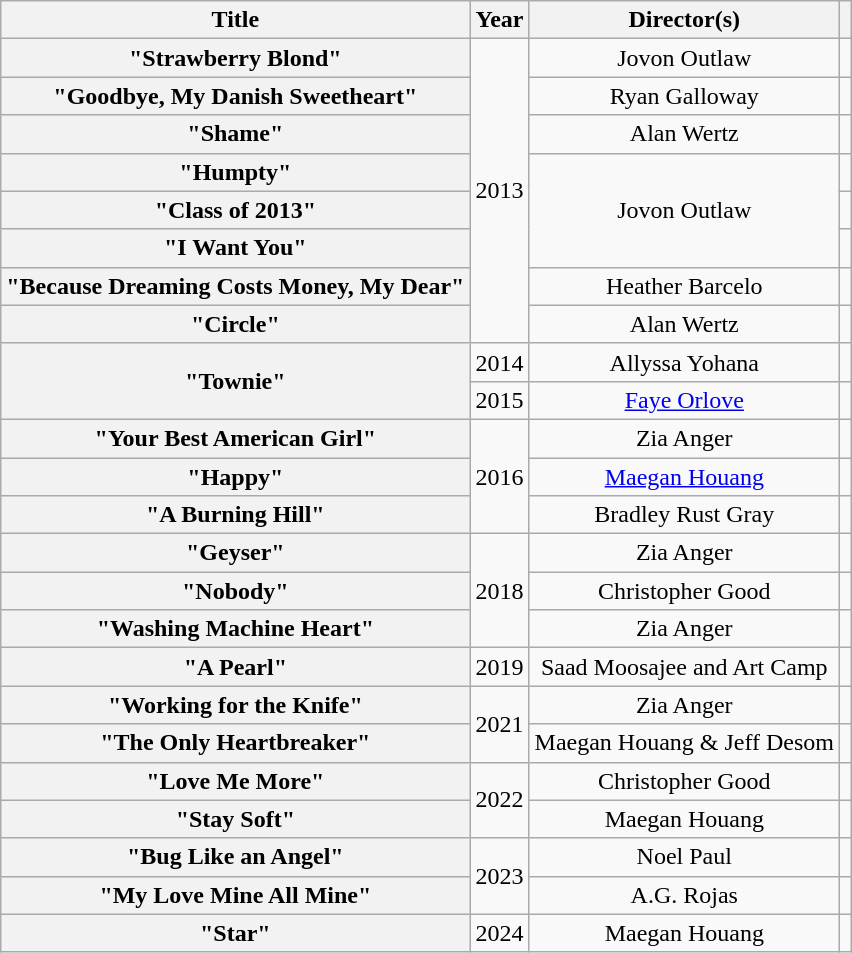<table class="wikitable plainrowheaders" style="text-align:center;">
<tr>
<th scope="col">Title</th>
<th scope="col">Year</th>
<th scope="col">Director(s)</th>
<th scope="col"></th>
</tr>
<tr>
<th scope="row">"Strawberry Blond"</th>
<td rowspan="8">2013</td>
<td>Jovon Outlaw</td>
<td></td>
</tr>
<tr>
<th scope="row">"Goodbye, My Danish Sweetheart"</th>
<td>Ryan Galloway</td>
<td></td>
</tr>
<tr>
<th scope="row">"Shame"</th>
<td>Alan Wertz</td>
<td></td>
</tr>
<tr>
<th scope="row">"Humpty"</th>
<td rowspan="3">Jovon Outlaw</td>
<td></td>
</tr>
<tr>
<th scope="row">"Class of 2013"</th>
<td></td>
</tr>
<tr>
<th scope="row">"I Want You"</th>
<td></td>
</tr>
<tr>
<th scope="row">"Because Dreaming Costs Money, My Dear"</th>
<td>Heather Barcelo</td>
<td></td>
</tr>
<tr>
<th scope="row">"Circle"</th>
<td>Alan Wertz</td>
<td></td>
</tr>
<tr>
<th rowspan="2" scope="row">"Townie"</th>
<td>2014</td>
<td>Allyssa Yohana</td>
<td></td>
</tr>
<tr>
<td>2015</td>
<td><a href='#'>Faye Orlove</a></td>
<td></td>
</tr>
<tr>
<th scope="row">"Your Best American Girl"</th>
<td rowspan="3">2016</td>
<td>Zia Anger</td>
<td></td>
</tr>
<tr>
<th scope="row">"Happy"</th>
<td><a href='#'>Maegan Houang</a></td>
<td></td>
</tr>
<tr>
<th scope="row">"A Burning Hill"</th>
<td>Bradley Rust Gray</td>
<td></td>
</tr>
<tr>
<th scope="row">"Geyser"</th>
<td rowspan="3">2018</td>
<td>Zia Anger</td>
<td></td>
</tr>
<tr>
<th scope="row">"Nobody"</th>
<td>Christopher Good</td>
<td></td>
</tr>
<tr>
<th scope="row">"Washing Machine Heart"</th>
<td>Zia Anger</td>
<td></td>
</tr>
<tr>
<th scope="row">"A Pearl"</th>
<td>2019</td>
<td>Saad Moosajee and Art Camp</td>
<td></td>
</tr>
<tr>
<th scope="row">"Working for the Knife"</th>
<td rowspan="2">2021</td>
<td>Zia Anger</td>
<td></td>
</tr>
<tr>
<th scope="row">"The Only Heartbreaker"</th>
<td>Maegan Houang & Jeff Desom</td>
<td></td>
</tr>
<tr>
<th scope="row">"Love Me More"</th>
<td rowspan="2">2022</td>
<td>Christopher Good</td>
<td></td>
</tr>
<tr>
<th scope="row">"Stay Soft"</th>
<td>Maegan Houang</td>
<td></td>
</tr>
<tr>
<th scope="row">"Bug Like an Angel"</th>
<td rowspan="2">2023</td>
<td>Noel Paul</td>
<td></td>
</tr>
<tr>
<th scope="row">"My Love Mine All Mine"</th>
<td>A.G. Rojas</td>
<td></td>
</tr>
<tr>
<th scope="row">"Star"</th>
<td>2024</td>
<td>Maegan Houang</td>
<td></td>
</tr>
</table>
